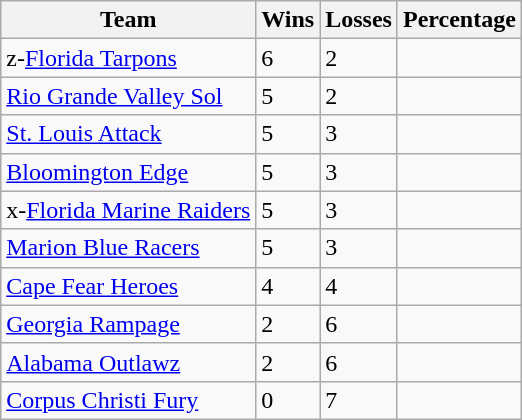<table class="wikitable">
<tr>
<th>Team</th>
<th>Wins</th>
<th>Losses</th>
<th>Percentage</th>
</tr>
<tr>
<td>z-<a href='#'>Florida Tarpons</a></td>
<td>6</td>
<td>2</td>
<td></td>
</tr>
<tr>
<td><a href='#'>Rio Grande Valley Sol</a></td>
<td>5</td>
<td>2</td>
<td></td>
</tr>
<tr>
<td><a href='#'>St. Louis Attack</a></td>
<td>5</td>
<td>3</td>
<td></td>
</tr>
<tr>
<td><a href='#'>Bloomington Edge</a></td>
<td>5</td>
<td>3</td>
<td></td>
</tr>
<tr>
<td>x-<a href='#'>Florida Marine Raiders</a></td>
<td>5</td>
<td>3</td>
<td></td>
</tr>
<tr>
<td><a href='#'>Marion Blue Racers</a></td>
<td>5</td>
<td>3</td>
<td></td>
</tr>
<tr>
<td><a href='#'>Cape Fear Heroes</a></td>
<td>4</td>
<td>4</td>
<td></td>
</tr>
<tr>
<td><a href='#'>Georgia Rampage</a></td>
<td>2</td>
<td>6</td>
<td></td>
</tr>
<tr>
<td><a href='#'>Alabama Outlawz</a></td>
<td>2</td>
<td>6</td>
<td></td>
</tr>
<tr>
<td><a href='#'>Corpus Christi Fury</a></td>
<td>0</td>
<td>7</td>
<td></td>
</tr>
</table>
